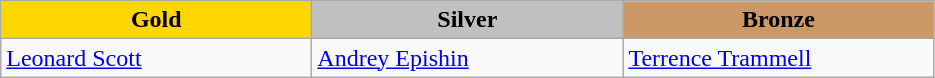<table class="wikitable" style="text-align:left">
<tr align="center">
<td width=200 bgcolor=gold><strong>Gold</strong></td>
<td width=200 bgcolor=silver><strong>Silver</strong></td>
<td width=200 bgcolor=CC9966><strong>Bronze</strong></td>
</tr>
<tr>
<td><a href='#'>Leonard Scott</a><br><em></em></td>
<td><a href='#'>Andrey Epishin</a><br><em></em></td>
<td><a href='#'>Terrence Trammell</a><br><em></em></td>
</tr>
</table>
